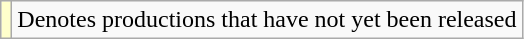<table class="wikitable">
<tr>
<td style="background:#FFFFCC;"></td>
<td>Denotes productions that have not yet been released</td>
</tr>
</table>
